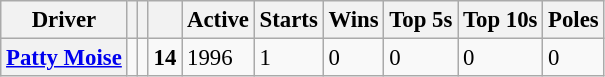<table class="wikitable sortable mw-collapsible mw-collapsed" style="font-size: 95%;">
<tr>
<th>Driver</th>
<th></th>
<th></th>
<th></th>
<th>Active</th>
<th>Starts</th>
<th>Wins</th>
<th>Top 5s</th>
<th>Top 10s</th>
<th>Poles</th>
</tr>
<tr>
<th><a href='#'>Patty Moise</a></th>
<td></td>
<td align=center></td>
<td align=center><strong>14</strong></td>
<td>1996</td>
<td>1</td>
<td>0</td>
<td>0</td>
<td>0</td>
<td>0</td>
</tr>
</table>
